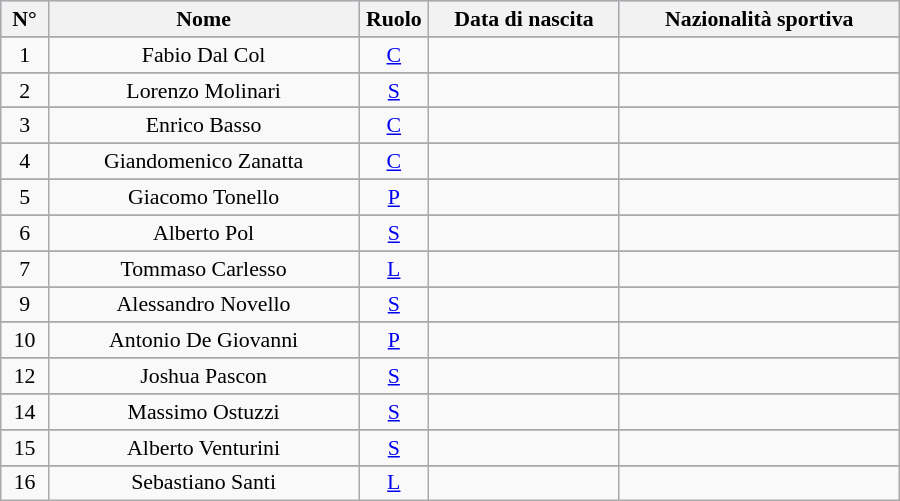<table class="wikitable" style="font-size:91%">
<tr bgcolor=#AAAAFF>
<th width="25px">N°</th>
<th width="200px">Nome</th>
<th width="40px">Ruolo</th>
<th width="120px">Data di nascita</th>
<th width="180px">Nazionalità sportiva</th>
</tr>
<tr>
</tr>
<tr align=center>
<td>1</td>
<td>Fabio Dal Col</td>
<td><a href='#'>C</a></td>
<td></td>
<td></td>
</tr>
<tr>
</tr>
<tr align=center>
<td>2</td>
<td>Lorenzo Molinari</td>
<td><a href='#'>S</a></td>
<td></td>
<td></td>
</tr>
<tr>
</tr>
<tr align=center>
<td>3</td>
<td>Enrico Basso</td>
<td><a href='#'>C</a></td>
<td></td>
<td></td>
</tr>
<tr>
</tr>
<tr align=center>
<td>4</td>
<td>Giandomenico Zanatta</td>
<td><a href='#'>C</a></td>
<td></td>
<td></td>
</tr>
<tr>
</tr>
<tr align=center>
<td>5</td>
<td>Giacomo Tonello</td>
<td><a href='#'>P</a></td>
<td></td>
<td></td>
</tr>
<tr>
</tr>
<tr align=center>
<td>6</td>
<td>Alberto Pol</td>
<td><a href='#'>S</a></td>
<td></td>
<td></td>
</tr>
<tr>
</tr>
<tr align=center>
<td>7</td>
<td>Tommaso Carlesso</td>
<td><a href='#'>L</a></td>
<td></td>
<td></td>
</tr>
<tr>
</tr>
<tr align=center>
<td>9</td>
<td>Alessandro Novello</td>
<td><a href='#'>S</a></td>
<td></td>
<td></td>
</tr>
<tr>
</tr>
<tr align=center>
<td>10</td>
<td>Antonio De Giovanni</td>
<td><a href='#'>P</a></td>
<td></td>
<td></td>
</tr>
<tr>
</tr>
<tr align=center>
<td>12</td>
<td>Joshua Pascon</td>
<td><a href='#'>S</a></td>
<td></td>
<td></td>
</tr>
<tr>
</tr>
<tr align=center>
<td>14</td>
<td>Massimo Ostuzzi</td>
<td><a href='#'>S</a></td>
<td></td>
<td></td>
</tr>
<tr>
</tr>
<tr align=center>
<td>15</td>
<td>Alberto Venturini</td>
<td><a href='#'>S</a></td>
<td></td>
<td></td>
</tr>
<tr>
</tr>
<tr align=center>
<td>16</td>
<td>Sebastiano Santi</td>
<td><a href='#'>L</a></td>
<td></td>
<td></td>
</tr>
</table>
